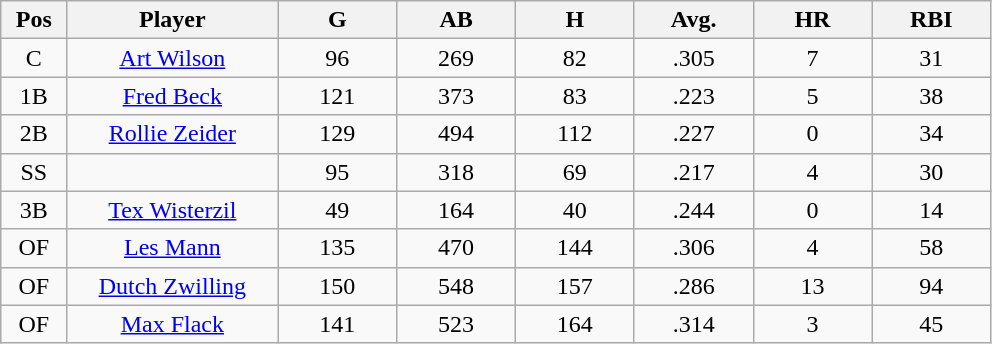<table class="wikitable sortable">
<tr>
<th bgcolor="#DDDDFF" width="5%">Pos</th>
<th bgcolor="#DDDDFF" width="16%">Player</th>
<th bgcolor="#DDDDFF" width="9%">G</th>
<th bgcolor="#DDDDFF" width="9%">AB</th>
<th bgcolor="#DDDDFF" width="9%">H</th>
<th bgcolor="#DDDDFF" width="9%">Avg.</th>
<th bgcolor="#DDDDFF" width="9%">HR</th>
<th bgcolor="#DDDDFF" width="9%">RBI</th>
</tr>
<tr align="center">
<td>C</td>
<td><a href='#'>Art Wilson</a></td>
<td>96</td>
<td>269</td>
<td>82</td>
<td>.305</td>
<td>7</td>
<td>31</td>
</tr>
<tr align="center">
<td>1B</td>
<td><a href='#'>Fred Beck</a></td>
<td>121</td>
<td>373</td>
<td>83</td>
<td>.223</td>
<td>5</td>
<td>38</td>
</tr>
<tr align="center">
<td>2B</td>
<td><a href='#'>Rollie Zeider</a></td>
<td>129</td>
<td>494</td>
<td>112</td>
<td>.227</td>
<td>0</td>
<td>34</td>
</tr>
<tr align="center">
<td>SS</td>
<td></td>
<td>95</td>
<td>318</td>
<td>69</td>
<td>.217</td>
<td>4</td>
<td>30</td>
</tr>
<tr align="center">
<td>3B</td>
<td><a href='#'>Tex Wisterzil</a></td>
<td>49</td>
<td>164</td>
<td>40</td>
<td>.244</td>
<td>0</td>
<td>14</td>
</tr>
<tr align="center">
<td>OF</td>
<td><a href='#'>Les Mann</a></td>
<td>135</td>
<td>470</td>
<td>144</td>
<td>.306</td>
<td>4</td>
<td>58</td>
</tr>
<tr align="center">
<td>OF</td>
<td><a href='#'>Dutch Zwilling</a></td>
<td>150</td>
<td>548</td>
<td>157</td>
<td>.286</td>
<td>13</td>
<td>94</td>
</tr>
<tr align="center">
<td>OF</td>
<td><a href='#'>Max Flack</a></td>
<td>141</td>
<td>523</td>
<td>164</td>
<td>.314</td>
<td>3</td>
<td>45</td>
</tr>
</table>
